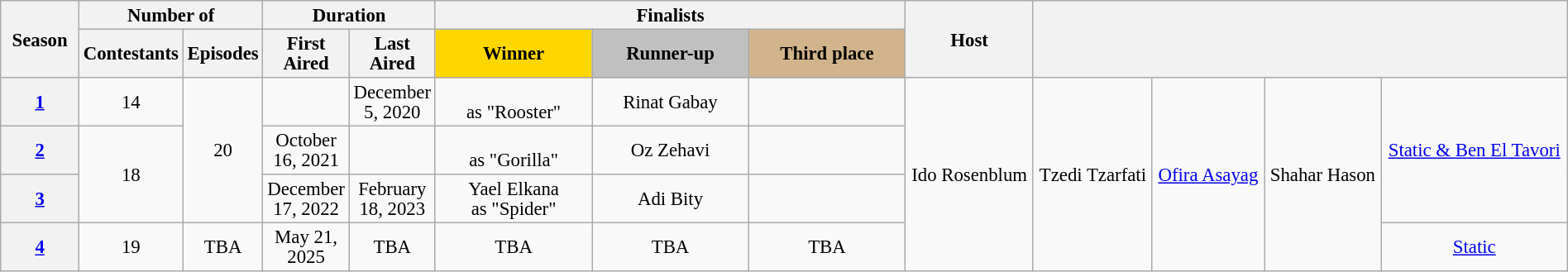<table class="wikitable" style="text-align:center; font-size:95%; line-height:16px; width:100%">
<tr>
<th style="width:5%;" rowspan="2">Season</th>
<th colspan="2">Number of</th>
<th style="width:15%;" colspan="2">Duration</th>
<th colspan="3">Finalists</th>
<th rowspan="2">Host</th>
<th colspan="4" rowspan="2"></th>
</tr>
<tr>
<th style="width:5%;">Contestants</th>
<th style="width:5%;">Episodes</th>
<th style="width:5%;">First Aired</th>
<th style="width:5%;">Last Aired</th>
<th style="width:10%; background:gold;" align="center">Winner</th>
<th style="width:10%; background:silver;" align="center">Runner-up</th>
<th style="width:10%; background:tan; " align="center">Third place</th>
</tr>
<tr>
<th><a href='#'>1</a></th>
<td>14</td>
<td rowspan="3">20</td>
<td></td>
<td>December 5, 2020</td>
<td> <br> as "Rooster"</td>
<td>Rinat Gabay <br> </td>
<td> <br> </td>
<td rowspan="4">Ido Rosenblum</td>
<td rowspan="4">Tzedi Tzarfati</td>
<td rowspan="4"><a href='#'>Ofira Asayag</a></td>
<td rowspan="4">Shahar Hason</td>
<td rowspan="3"><a href='#'>Static & Ben El Tavori</a></td>
</tr>
<tr>
<th><a href='#'>2</a></th>
<td rowspan="2">18</td>
<td>October 16, 2021</td>
<td></td>
<td> <br> as "Gorilla"</td>
<td>Oz Zehavi <br> </td>
<td> <br> </td>
</tr>
<tr>
<th><a href='#'>3</a></th>
<td>December 17, 2022</td>
<td>February 18, 2023</td>
<td>Yael Elkana <br> as "Spider"</td>
<td>Adi Bity <br> </td>
<td> <br> </td>
</tr>
<tr>
<th><a href='#'>4</a></th>
<td rowspan="1">19</td>
<td rowspan="1">TBA</td>
<td>May 21, 2025</td>
<td>TBA</td>
<td>TBA</td>
<td>TBA</td>
<td>TBA</td>
<td rowspan="1"><a href='#'>Static</a></td>
</tr>
</table>
